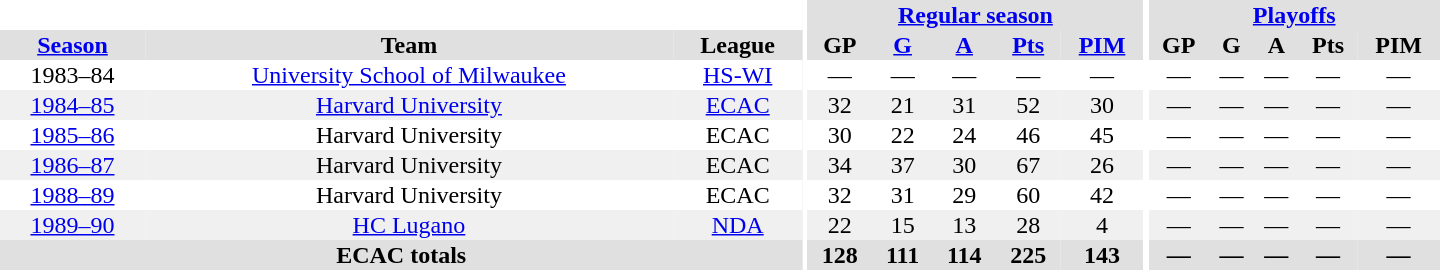<table border="0" cellpadding="1" cellspacing="0" style="text-align:center; width:60em">
<tr bgcolor="#e0e0e0">
<th colspan="3" bgcolor="#ffffff"></th>
<th rowspan="99" bgcolor="#ffffff"></th>
<th colspan="5"><a href='#'>Regular season</a></th>
<th rowspan="99" bgcolor="#ffffff"></th>
<th colspan="5"><a href='#'>Playoffs</a></th>
</tr>
<tr bgcolor="#e0e0e0">
<th><a href='#'>Season</a></th>
<th>Team</th>
<th>League</th>
<th>GP</th>
<th><a href='#'>G</a></th>
<th><a href='#'>A</a></th>
<th><a href='#'>Pts</a></th>
<th><a href='#'>PIM</a></th>
<th>GP</th>
<th>G</th>
<th>A</th>
<th>Pts</th>
<th>PIM</th>
</tr>
<tr>
<td>1983–84</td>
<td><a href='#'>University School of Milwaukee</a></td>
<td><a href='#'>HS-WI</a></td>
<td>—</td>
<td>—</td>
<td>—</td>
<td>—</td>
<td>—</td>
<td>—</td>
<td>—</td>
<td>—</td>
<td>—</td>
<td>—</td>
</tr>
<tr bgcolor="#f0f0f0">
<td><a href='#'>1984–85</a></td>
<td><a href='#'>Harvard University</a></td>
<td><a href='#'>ECAC</a></td>
<td>32</td>
<td>21</td>
<td>31</td>
<td>52</td>
<td>30</td>
<td>—</td>
<td>—</td>
<td>—</td>
<td>—</td>
<td>—</td>
</tr>
<tr>
<td><a href='#'>1985–86</a></td>
<td>Harvard University</td>
<td>ECAC</td>
<td>30</td>
<td>22</td>
<td>24</td>
<td>46</td>
<td>45</td>
<td>—</td>
<td>—</td>
<td>—</td>
<td>—</td>
<td>—</td>
</tr>
<tr bgcolor="#f0f0f0">
<td><a href='#'>1986–87</a></td>
<td>Harvard University</td>
<td>ECAC</td>
<td>34</td>
<td>37</td>
<td>30</td>
<td>67</td>
<td>26</td>
<td>—</td>
<td>—</td>
<td>—</td>
<td>—</td>
<td>—</td>
</tr>
<tr>
<td><a href='#'>1988–89</a></td>
<td>Harvard University</td>
<td>ECAC</td>
<td>32</td>
<td>31</td>
<td>29</td>
<td>60</td>
<td>42</td>
<td>—</td>
<td>—</td>
<td>—</td>
<td>—</td>
<td>—</td>
</tr>
<tr bgcolor="#f0f0f0">
<td><a href='#'>1989–90</a></td>
<td><a href='#'>HC Lugano</a></td>
<td><a href='#'>NDA</a></td>
<td>22</td>
<td>15</td>
<td>13</td>
<td>28</td>
<td>4</td>
<td>—</td>
<td>—</td>
<td>—</td>
<td>—</td>
<td>—</td>
</tr>
<tr bgcolor="#e0e0e0">
<th colspan="3">ECAC totals</th>
<th>128</th>
<th>111</th>
<th>114</th>
<th>225</th>
<th>143</th>
<th>—</th>
<th>—</th>
<th>—</th>
<th>—</th>
<th>—</th>
</tr>
</table>
